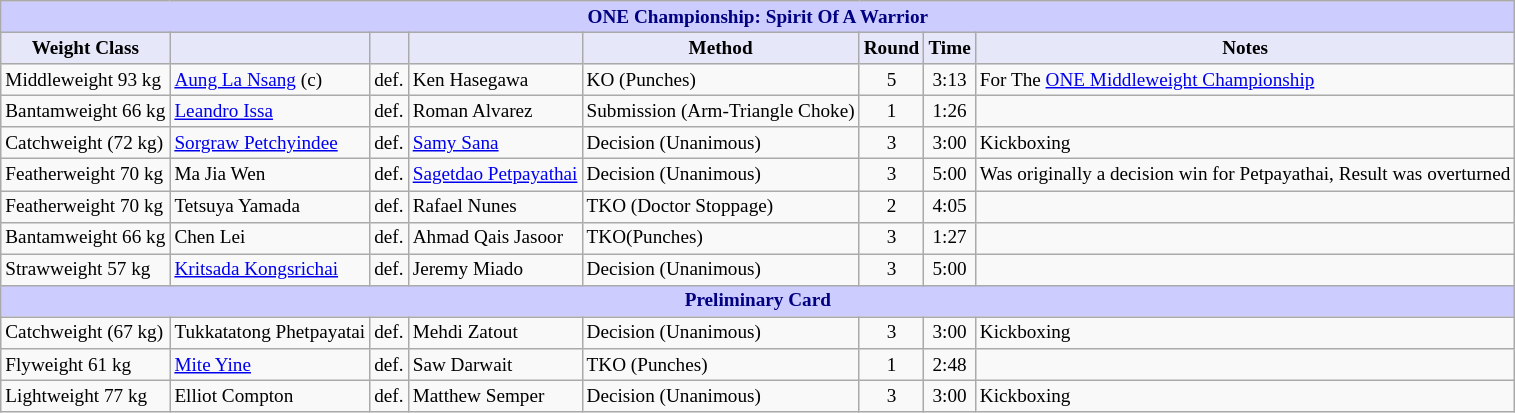<table class="wikitable" style="font-size: 80%;">
<tr>
<th colspan="8" style="background-color: #ccf; color: #000080; text-align: center;"><strong>ONE Championship: Spirit Of A Warrior</strong></th>
</tr>
<tr>
<th colspan="1" style="background-color: #E6E8FA; color: #000000; text-align: center;">Weight Class</th>
<th colspan="1" style="background-color: #E6E8FA; color: #000000; text-align: center;"></th>
<th colspan="1" style="background-color: #E6E8FA; color: #000000; text-align: center;"></th>
<th colspan="1" style="background-color: #E6E8FA; color: #000000; text-align: center;"></th>
<th colspan="1" style="background-color: #E6E8FA; color: #000000; text-align: center;">Method</th>
<th colspan="1" style="background-color: #E6E8FA; color: #000000; text-align: center;">Round</th>
<th colspan="1" style="background-color: #E6E8FA; color: #000000; text-align: center;">Time</th>
<th colspan="1" style="background-color: #E6E8FA; color: #000000; text-align: center;">Notes</th>
</tr>
<tr>
<td>Middleweight 93 kg</td>
<td> <a href='#'>Aung La Nsang</a> (c)</td>
<td>def.</td>
<td> Ken Hasegawa</td>
<td>KO (Punches)</td>
<td align=center>5</td>
<td align=center>3:13</td>
<td>For The <a href='#'>ONE Middleweight Championship</a></td>
</tr>
<tr>
<td>Bantamweight 66 kg</td>
<td> <a href='#'>Leandro Issa</a></td>
<td>def.</td>
<td> Roman Alvarez</td>
<td>Submission (Arm-Triangle Choke)</td>
<td align=center>1</td>
<td align=center>1:26</td>
<td></td>
</tr>
<tr>
<td>Catchweight (72 kg)</td>
<td> <a href='#'>Sorgraw Petchyindee</a></td>
<td>def.</td>
<td> <a href='#'>Samy Sana</a></td>
<td>Decision (Unanimous)</td>
<td align=center>3</td>
<td align=center>3:00</td>
<td>Kickboxing</td>
</tr>
<tr>
<td>Featherweight 70 kg</td>
<td> Ma Jia Wen</td>
<td>def.</td>
<td> <a href='#'>Sagetdao Petpayathai</a></td>
<td>Decision (Unanimous)</td>
<td align=center>3</td>
<td align=center>5:00</td>
<td>Was originally a decision win for Petpayathai, Result was overturned</td>
</tr>
<tr>
<td>Featherweight 70 kg</td>
<td> Tetsuya Yamada</td>
<td>def.</td>
<td> Rafael Nunes</td>
<td>TKO (Doctor Stoppage)</td>
<td align=center>2</td>
<td align=center>4:05</td>
<td></td>
</tr>
<tr>
<td>Bantamweight 66 kg</td>
<td> Chen Lei</td>
<td>def.</td>
<td> Ahmad Qais Jasoor</td>
<td>TKO(Punches)</td>
<td align=center>3</td>
<td align=center>1:27</td>
<td></td>
</tr>
<tr>
<td>Strawweight 57 kg</td>
<td> <a href='#'>Kritsada Kongsrichai</a></td>
<td>def.</td>
<td> Jeremy Miado</td>
<td>Decision (Unanimous)</td>
<td align=center>3</td>
<td align=center>5:00</td>
<td></td>
</tr>
<tr>
<th colspan="8" style="background-color: #ccf; color: #000080; text-align: center;"><strong>Preliminary Card</strong></th>
</tr>
<tr>
<td>Catchweight (67 kg)</td>
<td> Tukkatatong Phetpayatai</td>
<td>def.</td>
<td> Mehdi Zatout</td>
<td>Decision (Unanimous)</td>
<td align=center>3</td>
<td align=center>3:00</td>
<td>Kickboxing</td>
</tr>
<tr>
<td>Flyweight 61 kg</td>
<td> <a href='#'>Mite Yine</a></td>
<td>def.</td>
<td> Saw Darwait</td>
<td>TKO (Punches)</td>
<td align=center>1</td>
<td align=center>2:48</td>
<td></td>
</tr>
<tr>
<td>Lightweight 77 kg</td>
<td> Elliot Compton</td>
<td>def.</td>
<td> Matthew Semper</td>
<td>Decision (Unanimous)</td>
<td align=center>3</td>
<td align=center>3:00</td>
<td>Kickboxing</td>
</tr>
</table>
